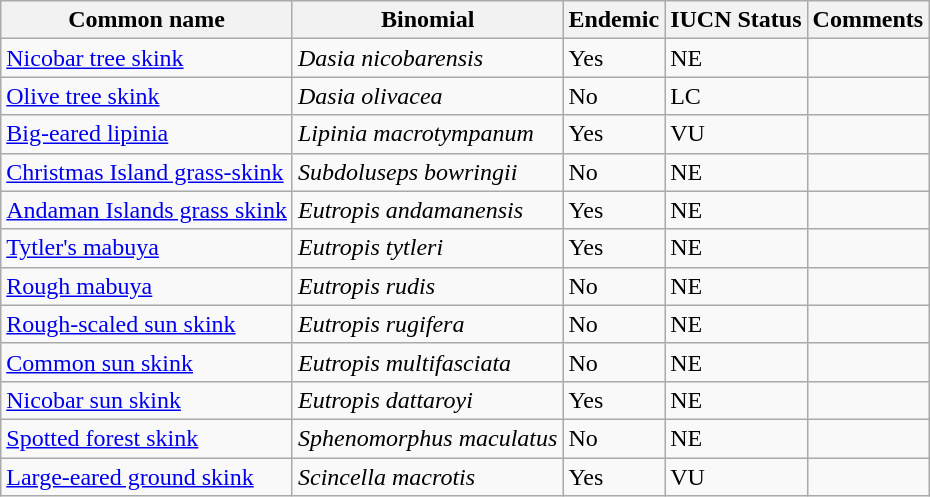<table class="wikitable">
<tr>
<th>Common name</th>
<th>Binomial</th>
<th>Endemic</th>
<th>IUCN Status</th>
<th>Comments</th>
</tr>
<tr>
<td><a href='#'>Nicobar tree skink</a></td>
<td><em>Dasia nicobarensis</em></td>
<td>Yes</td>
<td>NE</td>
<td></td>
</tr>
<tr>
<td><a href='#'>Olive tree skink</a></td>
<td><em>Dasia olivacea</em></td>
<td>No</td>
<td>LC</td>
<td></td>
</tr>
<tr>
<td><a href='#'>Big-eared lipinia</a></td>
<td><em>Lipinia macrotympanum</em></td>
<td>Yes</td>
<td>VU</td>
<td></td>
</tr>
<tr>
<td><a href='#'>Christmas Island grass-skink</a></td>
<td><em>Subdoluseps bowringii</em></td>
<td>No</td>
<td>NE</td>
<td></td>
</tr>
<tr>
<td><a href='#'>Andaman Islands grass skink</a></td>
<td><em>Eutropis andamanensis</em></td>
<td>Yes</td>
<td>NE</td>
<td></td>
</tr>
<tr>
<td><a href='#'>Tytler's mabuya</a></td>
<td><em>Eutropis tytleri</em></td>
<td>Yes</td>
<td>NE</td>
<td></td>
</tr>
<tr>
<td><a href='#'>Rough mabuya</a></td>
<td><em>Eutropis rudis</em></td>
<td>No</td>
<td>NE</td>
<td></td>
</tr>
<tr>
<td><a href='#'>Rough-scaled sun skink</a></td>
<td><em>Eutropis rugifera</em></td>
<td>No</td>
<td>NE</td>
<td></td>
</tr>
<tr>
<td><a href='#'>Common sun skink</a></td>
<td><em>Eutropis multifasciata</em></td>
<td>No</td>
<td>NE</td>
<td></td>
</tr>
<tr>
<td><a href='#'>Nicobar sun skink</a></td>
<td><em>Eutropis dattaroyi</em></td>
<td>Yes</td>
<td>NE</td>
<td></td>
</tr>
<tr>
<td><a href='#'>Spotted forest skink</a></td>
<td><em>Sphenomorphus maculatus</em></td>
<td>No</td>
<td>NE</td>
<td></td>
</tr>
<tr>
<td><a href='#'>Large-eared ground skink</a></td>
<td><em>Scincella macrotis</em></td>
<td>Yes</td>
<td>VU</td>
<td></td>
</tr>
</table>
